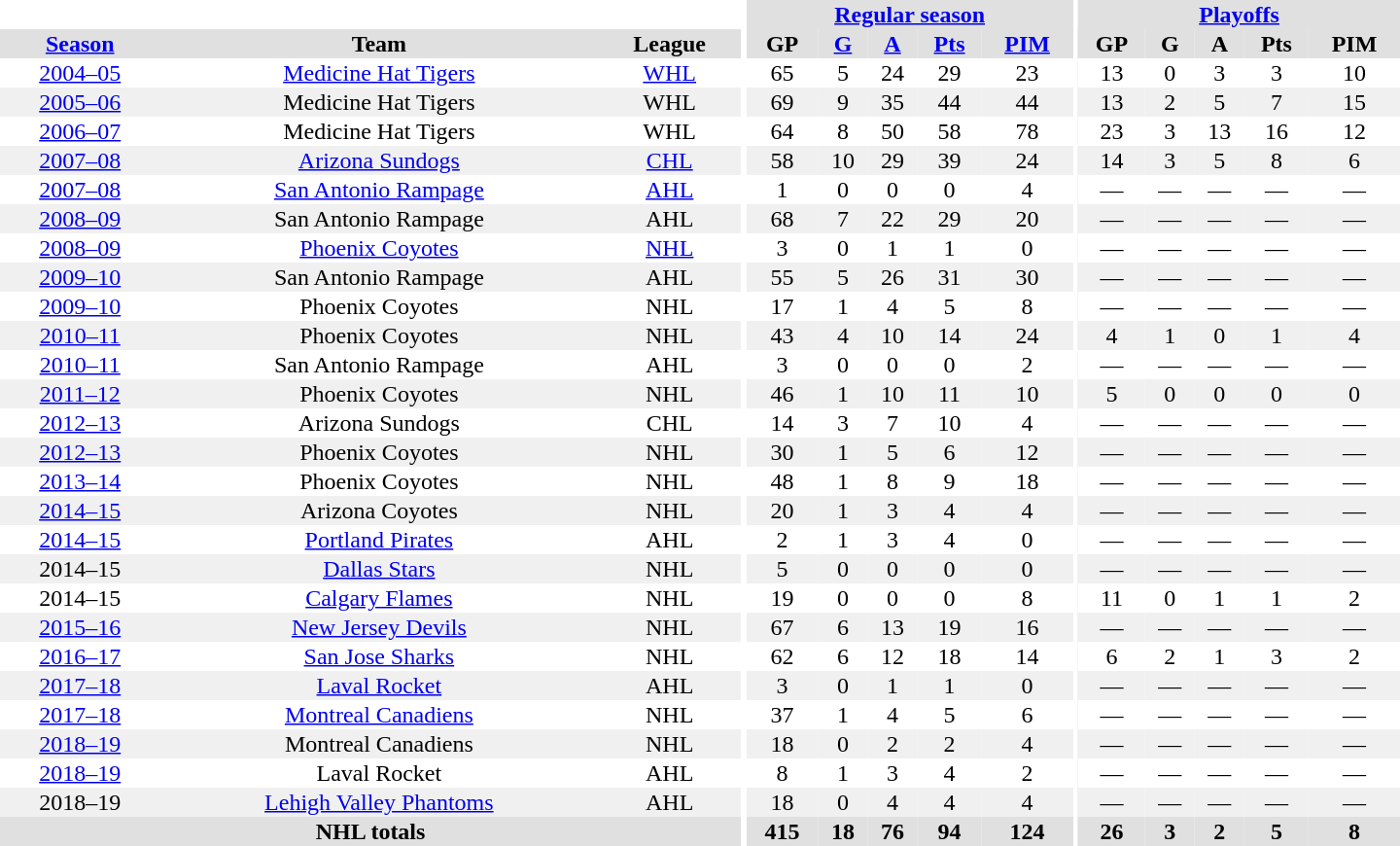<table border="0" cellpadding="1" cellspacing="0" style="text-align:center; width:60em">
<tr bgcolor="#e0e0e0">
<th colspan="3"  bgcolor="#ffffff"></th>
<th rowspan="99" bgcolor="#ffffff"></th>
<th colspan="5"><a href='#'>Regular season</a></th>
<th rowspan="99" bgcolor="#ffffff"></th>
<th colspan="5"><a href='#'>Playoffs</a></th>
</tr>
<tr bgcolor="#e0e0e0">
<th><a href='#'>Season</a></th>
<th>Team</th>
<th>League</th>
<th>GP</th>
<th><a href='#'>G</a></th>
<th><a href='#'>A</a></th>
<th><a href='#'>Pts</a></th>
<th><a href='#'>PIM</a></th>
<th>GP</th>
<th>G</th>
<th>A</th>
<th>Pts</th>
<th>PIM</th>
</tr>
<tr>
<td><a href='#'>2004–05</a></td>
<td><a href='#'>Medicine Hat Tigers</a></td>
<td><a href='#'>WHL</a></td>
<td>65</td>
<td>5</td>
<td>24</td>
<td>29</td>
<td>23</td>
<td>13</td>
<td>0</td>
<td>3</td>
<td>3</td>
<td>10</td>
</tr>
<tr style="background:#f0f0f0;">
<td><a href='#'>2005–06</a></td>
<td>Medicine Hat Tigers</td>
<td>WHL</td>
<td>69</td>
<td>9</td>
<td>35</td>
<td>44</td>
<td>44</td>
<td>13</td>
<td>2</td>
<td>5</td>
<td>7</td>
<td>15</td>
</tr>
<tr>
<td><a href='#'>2006–07</a></td>
<td>Medicine Hat Tigers</td>
<td>WHL</td>
<td>64</td>
<td>8</td>
<td>50</td>
<td>58</td>
<td>78</td>
<td>23</td>
<td>3</td>
<td>13</td>
<td>16</td>
<td>12</td>
</tr>
<tr style="background:#f0f0f0;">
<td><a href='#'>2007–08</a></td>
<td><a href='#'>Arizona Sundogs</a></td>
<td><a href='#'>CHL</a></td>
<td>58</td>
<td>10</td>
<td>29</td>
<td>39</td>
<td>24</td>
<td>14</td>
<td>3</td>
<td>5</td>
<td>8</td>
<td>6</td>
</tr>
<tr>
<td><a href='#'>2007–08</a></td>
<td><a href='#'>San Antonio Rampage</a></td>
<td><a href='#'>AHL</a></td>
<td>1</td>
<td>0</td>
<td>0</td>
<td>0</td>
<td>4</td>
<td>—</td>
<td>—</td>
<td>—</td>
<td>—</td>
<td>—</td>
</tr>
<tr style="background:#f0f0f0;">
<td><a href='#'>2008–09</a></td>
<td>San Antonio Rampage</td>
<td>AHL</td>
<td>68</td>
<td>7</td>
<td>22</td>
<td>29</td>
<td>20</td>
<td>—</td>
<td>—</td>
<td>—</td>
<td>—</td>
<td>—</td>
</tr>
<tr>
<td><a href='#'>2008–09</a></td>
<td><a href='#'>Phoenix Coyotes</a></td>
<td><a href='#'>NHL</a></td>
<td>3</td>
<td>0</td>
<td>1</td>
<td>1</td>
<td>0</td>
<td>—</td>
<td>—</td>
<td>—</td>
<td>—</td>
<td>—</td>
</tr>
<tr style="background:#f0f0f0;">
<td><a href='#'>2009–10</a></td>
<td>San Antonio Rampage</td>
<td>AHL</td>
<td>55</td>
<td>5</td>
<td>26</td>
<td>31</td>
<td>30</td>
<td>—</td>
<td>—</td>
<td>—</td>
<td>—</td>
<td>—</td>
</tr>
<tr>
<td><a href='#'>2009–10</a></td>
<td>Phoenix Coyotes</td>
<td>NHL</td>
<td>17</td>
<td>1</td>
<td>4</td>
<td>5</td>
<td>8</td>
<td>—</td>
<td>—</td>
<td>—</td>
<td>—</td>
<td>—</td>
</tr>
<tr style="background:#f0f0f0;">
<td><a href='#'>2010–11</a></td>
<td>Phoenix Coyotes</td>
<td>NHL</td>
<td>43</td>
<td>4</td>
<td>10</td>
<td>14</td>
<td>24</td>
<td>4</td>
<td>1</td>
<td>0</td>
<td>1</td>
<td>4</td>
</tr>
<tr>
<td><a href='#'>2010–11</a></td>
<td>San Antonio Rampage</td>
<td>AHL</td>
<td>3</td>
<td>0</td>
<td>0</td>
<td>0</td>
<td>2</td>
<td>—</td>
<td>—</td>
<td>—</td>
<td>—</td>
<td>—</td>
</tr>
<tr style="background:#f0f0f0;">
<td><a href='#'>2011–12</a></td>
<td>Phoenix Coyotes</td>
<td>NHL</td>
<td>46</td>
<td>1</td>
<td>10</td>
<td>11</td>
<td>10</td>
<td>5</td>
<td>0</td>
<td>0</td>
<td>0</td>
<td>0</td>
</tr>
<tr>
<td><a href='#'>2012–13</a></td>
<td>Arizona Sundogs</td>
<td>CHL</td>
<td>14</td>
<td>3</td>
<td>7</td>
<td>10</td>
<td>4</td>
<td>—</td>
<td>—</td>
<td>—</td>
<td>—</td>
<td>—</td>
</tr>
<tr style="background:#f0f0f0;">
<td><a href='#'>2012–13</a></td>
<td>Phoenix Coyotes</td>
<td>NHL</td>
<td>30</td>
<td>1</td>
<td>5</td>
<td>6</td>
<td>12</td>
<td>—</td>
<td>—</td>
<td>—</td>
<td>—</td>
<td>—</td>
</tr>
<tr>
<td><a href='#'>2013–14</a></td>
<td>Phoenix Coyotes</td>
<td>NHL</td>
<td>48</td>
<td>1</td>
<td>8</td>
<td>9</td>
<td>18</td>
<td>—</td>
<td>—</td>
<td>—</td>
<td>—</td>
<td>—</td>
</tr>
<tr style="background:#f0f0f0;">
<td><a href='#'>2014–15</a></td>
<td>Arizona Coyotes</td>
<td>NHL</td>
<td>20</td>
<td>1</td>
<td>3</td>
<td>4</td>
<td>4</td>
<td>—</td>
<td>—</td>
<td>—</td>
<td>—</td>
<td>—</td>
</tr>
<tr>
<td><a href='#'>2014–15</a></td>
<td><a href='#'>Portland Pirates</a></td>
<td>AHL</td>
<td>2</td>
<td>1</td>
<td>3</td>
<td>4</td>
<td>0</td>
<td>—</td>
<td>—</td>
<td>—</td>
<td>—</td>
<td>—</td>
</tr>
<tr style="background:#f0f0f0;">
<td>2014–15</td>
<td><a href='#'>Dallas Stars</a></td>
<td>NHL</td>
<td>5</td>
<td>0</td>
<td>0</td>
<td>0</td>
<td>0</td>
<td>—</td>
<td>—</td>
<td>—</td>
<td>—</td>
<td>—</td>
</tr>
<tr style="background:#e0e0e0;">
</tr>
<tr>
<td>2014–15</td>
<td><a href='#'>Calgary Flames</a></td>
<td>NHL</td>
<td>19</td>
<td>0</td>
<td>0</td>
<td>0</td>
<td>8</td>
<td>11</td>
<td>0</td>
<td>1</td>
<td>1</td>
<td>2</td>
</tr>
<tr style="background:#f0f0f0;">
<td><a href='#'>2015–16</a></td>
<td><a href='#'>New Jersey Devils</a></td>
<td>NHL</td>
<td>67</td>
<td>6</td>
<td>13</td>
<td>19</td>
<td>16</td>
<td>—</td>
<td>—</td>
<td>—</td>
<td>—</td>
<td>—</td>
</tr>
<tr>
<td><a href='#'>2016–17</a></td>
<td><a href='#'>San Jose Sharks</a></td>
<td>NHL</td>
<td>62</td>
<td>6</td>
<td>12</td>
<td>18</td>
<td>14</td>
<td>6</td>
<td>2</td>
<td>1</td>
<td>3</td>
<td>2</td>
</tr>
<tr style="background:#f0f0f0;">
<td><a href='#'>2017–18</a></td>
<td><a href='#'>Laval Rocket</a></td>
<td>AHL</td>
<td>3</td>
<td>0</td>
<td>1</td>
<td>1</td>
<td>0</td>
<td>—</td>
<td>—</td>
<td>—</td>
<td>—</td>
<td>—</td>
</tr>
<tr>
<td><a href='#'>2017–18</a></td>
<td><a href='#'>Montreal Canadiens</a></td>
<td>NHL</td>
<td>37</td>
<td>1</td>
<td>4</td>
<td>5</td>
<td>6</td>
<td>—</td>
<td>—</td>
<td>—</td>
<td>—</td>
<td>—</td>
</tr>
<tr style="background:#f0f0f0;">
<td><a href='#'>2018–19</a></td>
<td>Montreal Canadiens</td>
<td>NHL</td>
<td>18</td>
<td>0</td>
<td>2</td>
<td>2</td>
<td>4</td>
<td>—</td>
<td>—</td>
<td>—</td>
<td>—</td>
<td>—</td>
</tr>
<tr>
<td><a href='#'>2018–19</a></td>
<td>Laval Rocket</td>
<td>AHL</td>
<td>8</td>
<td>1</td>
<td>3</td>
<td>4</td>
<td>2</td>
<td>—</td>
<td>—</td>
<td>—</td>
<td>—</td>
<td>—</td>
</tr>
<tr style="background:#f0f0f0;">
<td>2018–19</td>
<td><a href='#'>Lehigh Valley Phantoms</a></td>
<td>AHL</td>
<td>18</td>
<td>0</td>
<td>4</td>
<td>4</td>
<td>4</td>
<td>—</td>
<td>—</td>
<td>—</td>
<td>—</td>
<td>—</td>
</tr>
<tr style="background:#e0e0e0;">
<th colspan="3">NHL totals</th>
<th>415</th>
<th>18</th>
<th>76</th>
<th>94</th>
<th>124</th>
<th>26</th>
<th>3</th>
<th>2</th>
<th>5</th>
<th>8</th>
</tr>
</table>
